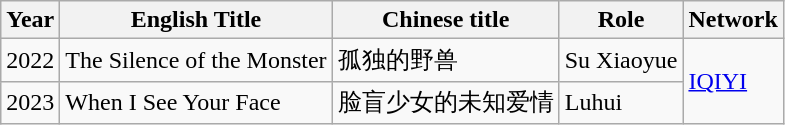<table class="wikitable">
<tr>
<th><strong>Year</strong></th>
<th>English Title</th>
<th><strong>Chinese title</strong></th>
<th><strong>Role</strong></th>
<th><strong>Network</strong></th>
</tr>
<tr>
<td>2022</td>
<td>The Silence of the Monster</td>
<td>孤独的野兽</td>
<td>Su Xiaoyue</td>
<td rowspan="2"><a href='#'>IQIYI</a></td>
</tr>
<tr>
<td>2023</td>
<td>When I See Your Face</td>
<td>脸盲少女的未知爱情</td>
<td>Luhui</td>
</tr>
</table>
